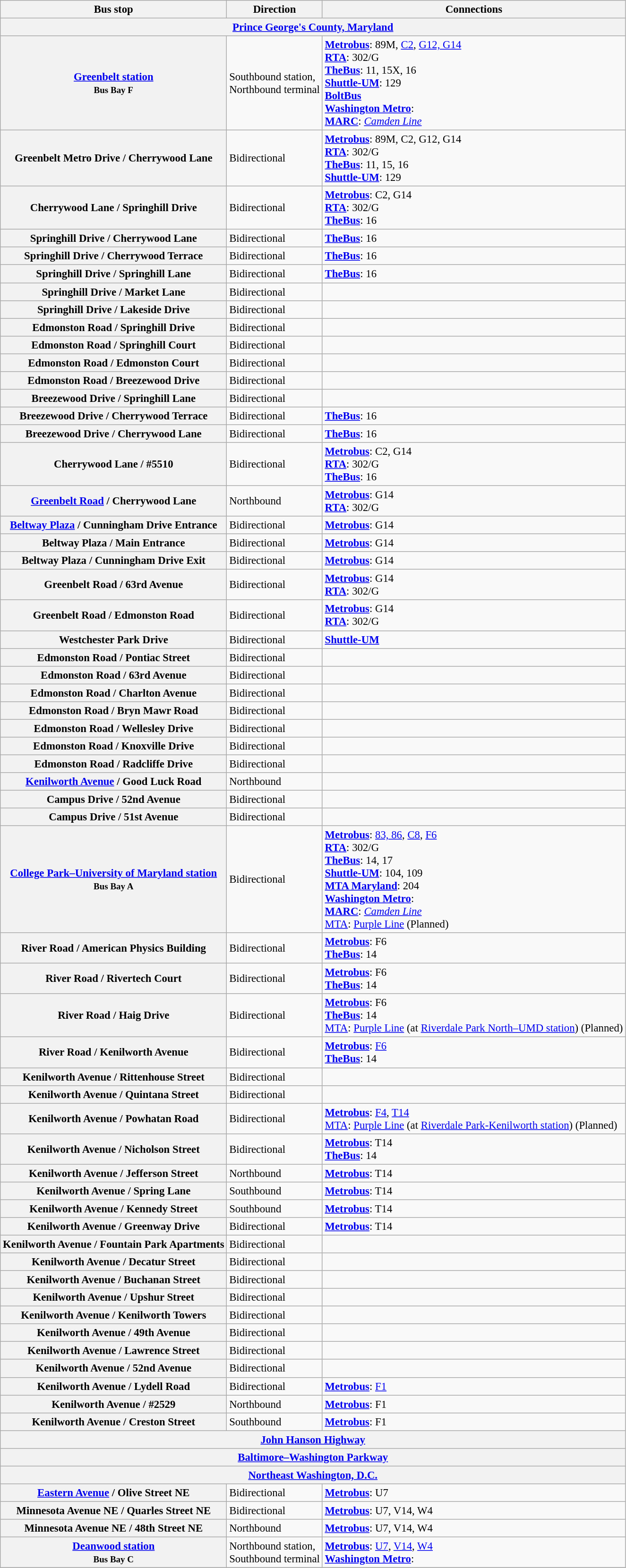<table class="wikitable collapsible collapsed" style="font-size: 95%;">
<tr>
<th>Bus stop</th>
<th>Direction</th>
<th>Connections</th>
</tr>
<tr>
<th colspan="5"><a href='#'>Prince George's County, Maryland</a></th>
</tr>
<tr>
<th><a href='#'>Greenbelt station</a><br><small>Bus Bay F</small></th>
<td>Southbound station,<br>Northbound terminal</td>
<td> <strong><a href='#'>Metrobus</a></strong>: 89M, <a href='#'>C2</a>, <a href='#'>G12, G14</a><br> <strong><a href='#'>RTA</a></strong>: 302/G<br>  <strong><a href='#'>TheBus</a></strong>: 11, 15X, 16<br> <strong><a href='#'>Shuttle-UM</a></strong>: 129<br>  <strong><a href='#'>BoltBus</a></strong><br> <strong><a href='#'>Washington Metro</a></strong>: <br> <strong><a href='#'>MARC</a></strong>: <em><a href='#'>Camden Line</a></em></td>
</tr>
<tr>
<th>Greenbelt Metro Drive / Cherrywood Lane</th>
<td>Bidirectional</td>
<td> <strong><a href='#'>Metrobus</a></strong>: 89M, C2, G12, G14<br> <strong><a href='#'>RTA</a></strong>: 302/G<br>  <strong><a href='#'>TheBus</a></strong>: 11, 15, 16<br> <strong><a href='#'>Shuttle-UM</a></strong>: 129</td>
</tr>
<tr>
<th>Cherrywood Lane / Springhill Drive</th>
<td>Bidirectional</td>
<td> <strong><a href='#'>Metrobus</a></strong>: C2, G14<br> <strong><a href='#'>RTA</a></strong>: 302/G<br>  <strong><a href='#'>TheBus</a></strong>: 16</td>
</tr>
<tr>
<th>Springhill Drive / Cherrywood Lane</th>
<td>Bidirectional</td>
<td> <strong><a href='#'>TheBus</a></strong>: 16</td>
</tr>
<tr>
<th>Springhill Drive / Cherrywood Terrace</th>
<td>Bidirectional</td>
<td> <strong><a href='#'>TheBus</a></strong>: 16</td>
</tr>
<tr>
<th>Springhill Drive / Springhill Lane</th>
<td>Bidirectional</td>
<td> <strong><a href='#'>TheBus</a></strong>: 16</td>
</tr>
<tr>
<th>Springhill Drive / Market Lane</th>
<td>Bidirectional</td>
<td></td>
</tr>
<tr>
<th>Springhill Drive / Lakeside Drive</th>
<td>Bidirectional</td>
<td></td>
</tr>
<tr>
<th>Edmonston Road / Springhill Drive</th>
<td>Bidirectional</td>
<td></td>
</tr>
<tr>
<th>Edmonston Road / Springhill Court</th>
<td>Bidirectional</td>
<td></td>
</tr>
<tr>
<th>Edmonston Road / Edmonston Court</th>
<td>Bidirectional</td>
<td></td>
</tr>
<tr>
<th>Edmonston Road / Breezewood Drive</th>
<td>Bidirectional</td>
<td></td>
</tr>
<tr>
<th>Breezewood Drive / Springhill Lane</th>
<td>Bidirectional</td>
<td></td>
</tr>
<tr>
<th>Breezewood Drive / Cherrywood Terrace</th>
<td>Bidirectional</td>
<td> <strong><a href='#'>TheBus</a></strong>: 16</td>
</tr>
<tr>
<th>Breezewood Drive / Cherrywood Lane</th>
<td>Bidirectional</td>
<td> <strong><a href='#'>TheBus</a></strong>: 16</td>
</tr>
<tr>
<th>Cherrywood Lane / #5510</th>
<td>Bidirectional</td>
<td> <strong><a href='#'>Metrobus</a></strong>: C2, G14<br> <strong><a href='#'>RTA</a></strong>: 302/G<br>  <strong><a href='#'>TheBus</a></strong>: 16</td>
</tr>
<tr>
<th><a href='#'>Greenbelt Road</a> / Cherrywood Lane</th>
<td>Northbound</td>
<td> <strong><a href='#'>Metrobus</a></strong>: G14<br> <strong><a href='#'>RTA</a></strong>: 302/G</td>
</tr>
<tr>
<th><a href='#'>Beltway Plaza</a> / Cunningham Drive Entrance</th>
<td>Bidirectional</td>
<td> <strong><a href='#'>Metrobus</a></strong>: G14</td>
</tr>
<tr>
<th>Beltway Plaza / Main Entrance</th>
<td>Bidirectional</td>
<td> <strong><a href='#'>Metrobus</a></strong>: G14</td>
</tr>
<tr>
<th>Beltway Plaza / Cunningham Drive Exit</th>
<td>Bidirectional</td>
<td> <strong><a href='#'>Metrobus</a></strong>: G14</td>
</tr>
<tr>
<th>Greenbelt Road / 63rd Avenue</th>
<td>Bidirectional</td>
<td> <strong><a href='#'>Metrobus</a></strong>: G14<br> <strong><a href='#'>RTA</a></strong>: 302/G</td>
</tr>
<tr>
<th>Greenbelt Road / Edmonston Road</th>
<td>Bidirectional</td>
<td> <strong><a href='#'>Metrobus</a></strong>: G14<br> <strong><a href='#'>RTA</a></strong>: 302/G</td>
</tr>
<tr>
<th>Westchester Park Drive</th>
<td>Bidirectional</td>
<td> <strong><a href='#'>Shuttle-UM</a></strong></td>
</tr>
<tr>
<th>Edmonston Road / Pontiac Street</th>
<td>Bidirectional</td>
<td></td>
</tr>
<tr>
<th>Edmonston Road / 63rd Avenue</th>
<td>Bidirectional</td>
<td></td>
</tr>
<tr>
<th>Edmonston Road / Charlton Avenue</th>
<td>Bidirectional</td>
<td></td>
</tr>
<tr>
<th>Edmonston Road / Bryn Mawr Road</th>
<td>Bidirectional</td>
<td></td>
</tr>
<tr>
<th>Edmonston Road / Wellesley Drive</th>
<td>Bidirectional</td>
<td></td>
</tr>
<tr>
<th>Edmonston Road / Knoxville Drive</th>
<td>Bidirectional</td>
<td></td>
</tr>
<tr>
<th>Edmonston Road / Radcliffe Drive</th>
<td>Bidirectional</td>
<td></td>
</tr>
<tr>
<th><a href='#'>Kenilworth Avenue</a> / Good Luck Road</th>
<td>Northbound</td>
<td></td>
</tr>
<tr>
<th>Campus Drive / 52nd Avenue</th>
<td>Bidirectional</td>
<td></td>
</tr>
<tr>
<th>Campus Drive / 51st Avenue</th>
<td>Bidirectional</td>
<td></td>
</tr>
<tr>
<th><a href='#'>College Park–University of Maryland station</a><br><small>Bus Bay A</small></th>
<td>Bidirectional</td>
<td> <strong><a href='#'>Metrobus</a></strong>: <a href='#'>83, 86</a>, <a href='#'>C8</a>, <a href='#'>F6</a><br> <strong><a href='#'>RTA</a></strong>: 302/G<br> <strong><a href='#'>TheBus</a></strong>: 14, 17<br> <strong><a href='#'>Shuttle-UM</a></strong>: 104, 109<br> <strong><a href='#'>MTA Maryland</a></strong>: 204<br> <strong><a href='#'>Washington Metro</a></strong>: <br> <strong><a href='#'>MARC</a></strong>: <em><a href='#'>Camden Line</a></em><br> <a href='#'>MTA</a>: <a href='#'>Purple Line</a> (Planned)</td>
</tr>
<tr>
<th>River Road / American Physics Building</th>
<td>Bidirectional</td>
<td> <strong><a href='#'>Metrobus</a></strong>: F6<br> <strong><a href='#'>TheBus</a></strong>: 14</td>
</tr>
<tr>
<th>River Road / Rivertech Court</th>
<td>Bidirectional</td>
<td> <strong><a href='#'>Metrobus</a></strong>: F6<br> <strong><a href='#'>TheBus</a></strong>: 14</td>
</tr>
<tr>
<th>River Road / Haig Drive</th>
<td>Bidirectional</td>
<td> <strong><a href='#'>Metrobus</a></strong>: F6<br> <strong><a href='#'>TheBus</a></strong>: 14<br> <a href='#'>MTA</a>: <a href='#'>Purple Line</a> (at <a href='#'>Riverdale Park North–UMD station</a>) (Planned)</td>
</tr>
<tr>
<th>River Road / Kenilworth Avenue</th>
<td>Bidirectional</td>
<td> <strong><a href='#'>Metrobus</a></strong>: <a href='#'>F6</a><br> <strong><a href='#'>TheBus</a></strong>: 14</td>
</tr>
<tr>
<th>Kenilworth Avenue / Rittenhouse Street</th>
<td>Bidirectional</td>
<td></td>
</tr>
<tr>
<th>Kenilworth Avenue / Quintana Street</th>
<td>Bidirectional</td>
<td></td>
</tr>
<tr>
<th>Kenilworth Avenue / Powhatan Road</th>
<td>Bidirectional</td>
<td> <strong><a href='#'>Metrobus</a></strong>: <a href='#'>F4</a>, <a href='#'>T14</a><br> <a href='#'>MTA</a>: <a href='#'>Purple Line</a> (at <a href='#'>Riverdale Park-Kenilworth station</a>) (Planned)</td>
</tr>
<tr>
<th>Kenilworth Avenue / Nicholson Street</th>
<td>Bidirectional</td>
<td> <strong><a href='#'>Metrobus</a></strong>: T14<br> <strong><a href='#'>TheBus</a></strong>: 14</td>
</tr>
<tr>
<th>Kenilworth Avenue / Jefferson Street</th>
<td>Northbound</td>
<td> <strong><a href='#'>Metrobus</a></strong>: T14</td>
</tr>
<tr>
<th>Kenilworth Avenue / Spring Lane</th>
<td>Southbound</td>
<td> <strong><a href='#'>Metrobus</a></strong>: T14</td>
</tr>
<tr>
<th>Kenilworth Avenue / Kennedy Street</th>
<td>Southbound</td>
<td> <strong><a href='#'>Metrobus</a></strong>: T14</td>
</tr>
<tr>
<th>Kenilworth Avenue / Greenway Drive</th>
<td>Bidirectional</td>
<td> <strong><a href='#'>Metrobus</a></strong>: T14</td>
</tr>
<tr>
<th>Kenilworth Avenue / Fountain Park Apartments</th>
<td>Bidirectional</td>
<td></td>
</tr>
<tr>
<th>Kenilworth Avenue / Decatur Street</th>
<td>Bidirectional</td>
<td></td>
</tr>
<tr>
<th>Kenilworth Avenue / Buchanan Street</th>
<td>Bidirectional</td>
<td></td>
</tr>
<tr>
<th>Kenilworth Avenue / Upshur Street</th>
<td>Bidirectional</td>
<td></td>
</tr>
<tr>
<th>Kenilworth Avenue / Kenilworth Towers</th>
<td>Bidirectional</td>
<td></td>
</tr>
<tr>
<th>Kenilworth Avenue / 49th Avenue</th>
<td>Bidirectional</td>
<td></td>
</tr>
<tr>
<th>Kenilworth Avenue / Lawrence Street</th>
<td>Bidirectional</td>
<td></td>
</tr>
<tr>
<th>Kenilworth Avenue / 52nd Avenue</th>
<td>Bidirectional</td>
<td></td>
</tr>
<tr>
<th>Kenilworth Avenue / Lydell Road</th>
<td>Bidirectional</td>
<td> <strong><a href='#'>Metrobus</a></strong>: <a href='#'>F1</a></td>
</tr>
<tr>
<th>Kenilworth Avenue / #2529</th>
<td>Northbound</td>
<td> <strong><a href='#'>Metrobus</a></strong>: F1</td>
</tr>
<tr>
<th>Kenilworth Avenue / Creston Street</th>
<td>Southbound</td>
<td> <strong><a href='#'>Metrobus</a></strong>: F1</td>
</tr>
<tr>
<th colspan="5"><a href='#'>John Hanson Highway</a></th>
</tr>
<tr>
<th colspan="5"><a href='#'>Baltimore–Washington Parkway</a></th>
</tr>
<tr>
<th colspan="5"><a href='#'>Northeast Washington, D.C.</a></th>
</tr>
<tr>
<th><a href='#'>Eastern Avenue</a> / Olive Street NE</th>
<td>Bidirectional</td>
<td> <strong><a href='#'>Metrobus</a></strong>: U7</td>
</tr>
<tr>
<th>Minnesota Avenue NE / Quarles Street NE</th>
<td>Bidirectional</td>
<td> <strong><a href='#'>Metrobus</a></strong>: U7, V14, W4</td>
</tr>
<tr>
<th>Minnesota Avenue NE / 48th Street NE</th>
<td>Northbound</td>
<td> <strong><a href='#'>Metrobus</a></strong>: U7, V14, W4</td>
</tr>
<tr>
<th><a href='#'>Deanwood station</a><br><small>Bus Bay C</small></th>
<td>Northbound station,<br>Southbound terminal</td>
<td> <strong><a href='#'>Metrobus</a></strong>: <a href='#'>U7</a>, <a href='#'>V14</a>, <a href='#'>W4</a><br> <strong><a href='#'>Washington Metro</a></strong>: </td>
</tr>
<tr>
</tr>
</table>
